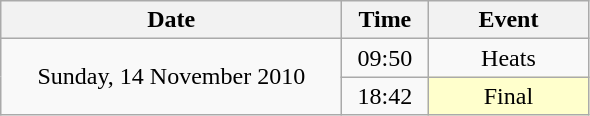<table class = "wikitable" style="text-align:center;">
<tr>
<th width=220>Date</th>
<th width=50>Time</th>
<th width=100>Event</th>
</tr>
<tr>
<td rowspan=2>Sunday, 14 November 2010</td>
<td>09:50</td>
<td>Heats</td>
</tr>
<tr>
<td>18:42</td>
<td bgcolor=ffffcc>Final</td>
</tr>
</table>
